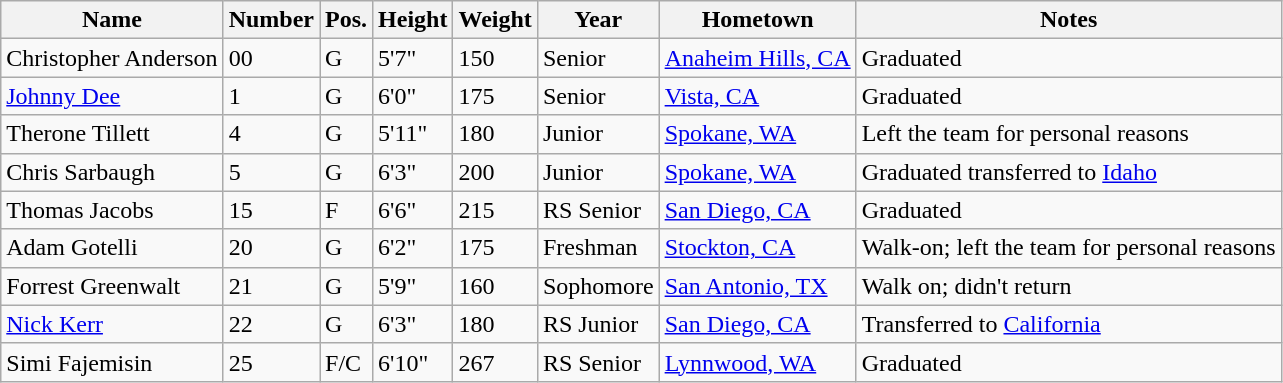<table class="wikitable sortable" border="1">
<tr>
<th>Name</th>
<th>Number</th>
<th>Pos.</th>
<th>Height</th>
<th>Weight</th>
<th>Year</th>
<th>Hometown</th>
<th class="unsortable">Notes</th>
</tr>
<tr>
<td>Christopher Anderson</td>
<td>00</td>
<td>G</td>
<td>5'7"</td>
<td>150</td>
<td>Senior</td>
<td><a href='#'>Anaheim Hills, CA</a></td>
<td>Graduated</td>
</tr>
<tr>
<td><a href='#'>Johnny Dee</a></td>
<td>1</td>
<td>G</td>
<td>6'0"</td>
<td>175</td>
<td>Senior</td>
<td><a href='#'>Vista, CA</a></td>
<td>Graduated</td>
</tr>
<tr>
<td>Therone Tillett</td>
<td>4</td>
<td>G</td>
<td>5'11"</td>
<td>180</td>
<td>Junior</td>
<td><a href='#'>Spokane, WA</a></td>
<td>Left the team for personal reasons</td>
</tr>
<tr>
<td>Chris Sarbaugh</td>
<td>5</td>
<td>G</td>
<td>6'3"</td>
<td>200</td>
<td>Junior</td>
<td><a href='#'>Spokane, WA</a></td>
<td>Graduated transferred to <a href='#'>Idaho</a></td>
</tr>
<tr>
<td>Thomas Jacobs</td>
<td>15</td>
<td>F</td>
<td>6'6"</td>
<td>215</td>
<td>RS Senior</td>
<td><a href='#'>San Diego, CA</a></td>
<td>Graduated</td>
</tr>
<tr>
<td>Adam Gotelli</td>
<td>20</td>
<td>G</td>
<td>6'2"</td>
<td>175</td>
<td>Freshman</td>
<td><a href='#'>Stockton, CA</a></td>
<td>Walk-on; left the team for personal reasons</td>
</tr>
<tr>
<td>Forrest Greenwalt</td>
<td>21</td>
<td>G</td>
<td>5'9"</td>
<td>160</td>
<td>Sophomore</td>
<td><a href='#'>San Antonio, TX</a></td>
<td>Walk on; didn't return</td>
</tr>
<tr>
<td><a href='#'>Nick Kerr</a></td>
<td>22</td>
<td>G</td>
<td>6'3"</td>
<td>180</td>
<td>RS Junior</td>
<td><a href='#'>San Diego, CA</a></td>
<td>Transferred to <a href='#'>California</a></td>
</tr>
<tr>
<td>Simi Fajemisin</td>
<td>25</td>
<td>F/C</td>
<td>6'10"</td>
<td>267</td>
<td>RS Senior</td>
<td><a href='#'>Lynnwood, WA</a></td>
<td>Graduated</td>
</tr>
</table>
